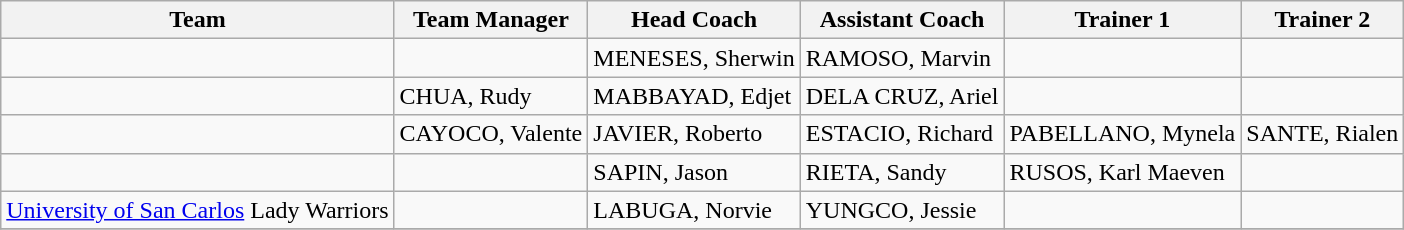<table class="wikitable">
<tr>
<th>Team</th>
<th>Team Manager</th>
<th>Head Coach</th>
<th>Assistant Coach</th>
<th>Trainer 1</th>
<th>Trainer 2</th>
</tr>
<tr>
<td></td>
<td></td>
<td>MENESES, Sherwin</td>
<td>RAMOSO, Marvin</td>
<td></td>
<td></td>
</tr>
<tr>
<td></td>
<td>CHUA, Rudy</td>
<td>MABBAYAD, Edjet</td>
<td>DELA CRUZ, Ariel</td>
<td></td>
<td></td>
</tr>
<tr>
<td></td>
<td>CAYOCO, Valente</td>
<td>JAVIER, Roberto</td>
<td>ESTACIO, Richard</td>
<td>PABELLANO, Mynela</td>
<td>SANTE, Rialen</td>
</tr>
<tr>
<td></td>
<td></td>
<td>SAPIN, Jason</td>
<td>RIETA, Sandy</td>
<td>RUSOS, Karl Maeven</td>
<td></td>
</tr>
<tr>
<td> <a href='#'>University of San Carlos</a> Lady Warriors</td>
<td></td>
<td>LABUGA, Norvie</td>
<td>YUNGCO, Jessie</td>
<td></td>
<td></td>
</tr>
<tr>
</tr>
</table>
